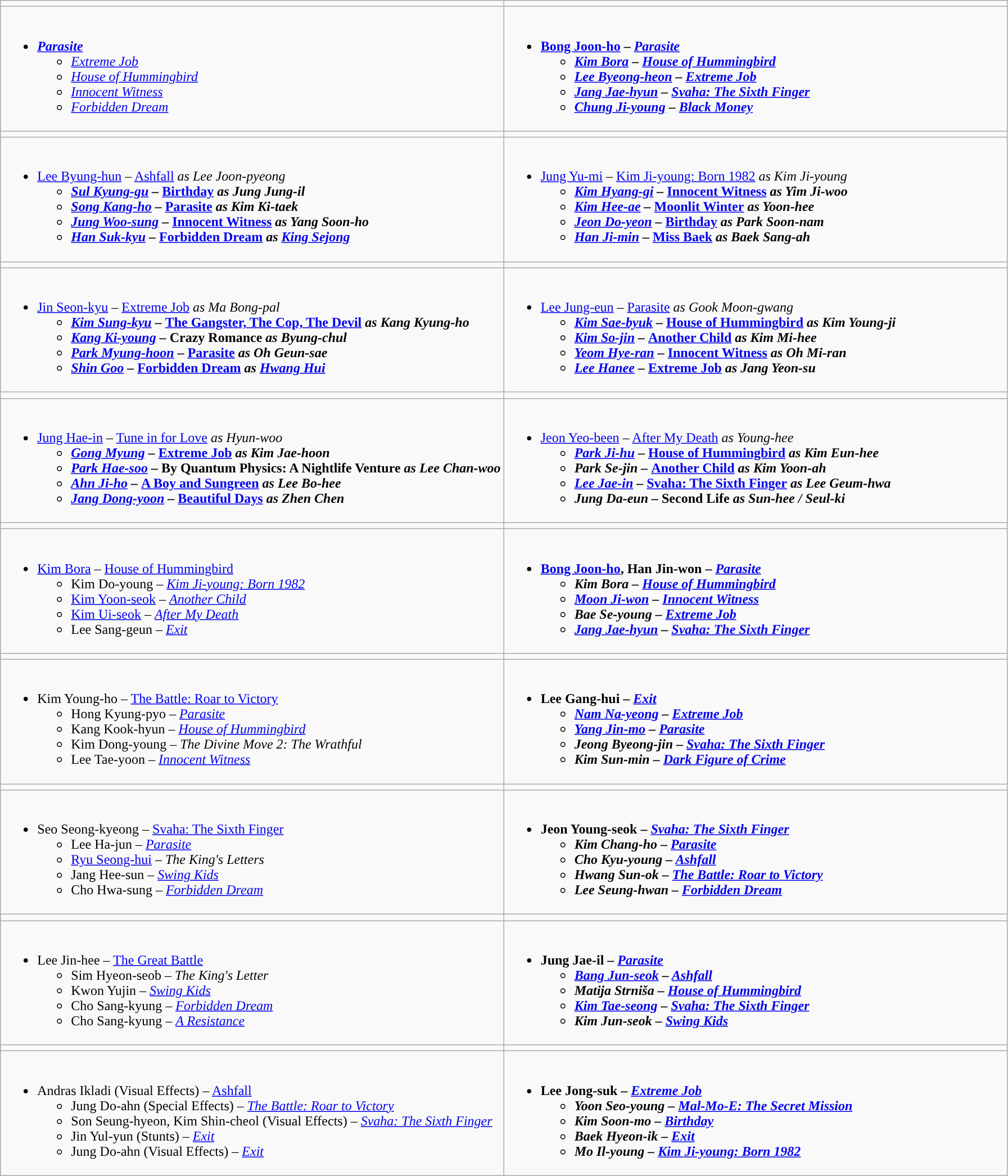<table class="wikitable">
<tr>
<td style="vertical-align:top; width:50%;"></td>
<td style="vertical-align:top; width:50%;"></td>
</tr>
<tr>
<td valign="top"><br><ul><li><strong><em><a href='#'> Parasite</a></em></strong><ul><li><em><a href='#'>Extreme Job</a></em></li><li><em><a href='#'>House of Hummingbird</a></em></li><li><em><a href='#'>Innocent Witness</a></em></li><li><em><a href='#'>Forbidden Dream</a></em></li></ul></li></ul></td>
<td valign="top"><br><ul><li><strong><a href='#'>Bong Joon-ho</a> – <em><a href='#'>Parasite</a><strong><em><ul><li><a href='#'>Kim Bora</a> – </em><a href='#'>House of Hummingbird</a><em></li><li><a href='#'> Lee Byeong-heon</a> – </em><a href='#'>Extreme Job</a><em></li><li><a href='#'>Jang Jae-hyun</a> – </em><a href='#'>Svaha: The Sixth Finger</a><em></li><li><a href='#'>Chung Ji-young</a> – </em><a href='#'>Black Money</a><em></li></ul></li></ul></td>
</tr>
<tr>
<td style="vertical-align:top; width:50%;"></td>
<td style="vertical-align:top; width:50%;"></td>
</tr>
<tr>
<td valign="top"><br><ul><li></strong> <a href='#'>Lee Byung-hun</a> – </em><a href='#'> Ashfall</a><em> as  Lee Joon-pyeong<strong><ul><li><a href='#'>Sul Kyung-gu</a> – </em><a href='#'> Birthday</a><em> as Jung Jung-il</li><li><a href='#'>Song Kang-ho</a> – </em><a href='#'> Parasite</a><em> as Kim Ki-taek</li><li><a href='#'>Jung Woo-sung</a> – </em><a href='#'>Innocent Witness</a><em> as Yang Soon-ho</li><li><a href='#'>Han Suk-kyu</a> – </em><a href='#'>Forbidden Dream</a><em> as <a href='#'>King Sejong</a></li></ul></li></ul></td>
<td valign="top"><br><ul><li></strong> <a href='#'> Jung Yu-mi</a> – </em><a href='#'>Kim Ji-young: Born 1982</a><em> as Kim Ji-young<strong><ul><li><a href='#'>Kim Hyang-gi</a> – </em><a href='#'>Innocent Witness</a><em> as Yim Ji-woo</li><li><a href='#'>Kim Hee-ae</a> – </em><a href='#'>Moonlit Winter</a><em> as Yoon-hee</li><li><a href='#'>Jeon Do-yeon</a> – </em><a href='#'> Birthday</a><em> as Park Soon-nam</li><li><a href='#'>Han Ji-min</a> – </em><a href='#'>Miss Baek</a><em> as Baek Sang-ah</li></ul></li></ul></td>
</tr>
<tr>
<td style="vertical-align:top; width:50%;"></td>
<td style="vertical-align:top; width:50%;"></td>
</tr>
<tr>
<td valign="top"><br><ul><li></strong><a href='#'>Jin Seon-kyu</a> – </em><a href='#'>Extreme Job</a><em> as Ma Bong-pal<strong><ul><li><a href='#'> Kim Sung-kyu</a> – </em><a href='#'>The Gangster, The Cop, The Devil</a><em> as Kang Kyung-ho</li><li><a href='#'>Kang Ki-young</a> – </em>Crazy Romance<em> as Byung-chul</li><li><a href='#'>Park Myung-hoon</a> – </em><a href='#'> Parasite</a><em> as Oh Geun-sae</li><li><a href='#'>Shin Goo</a> – </em><a href='#'>Forbidden Dream</a><em> as <a href='#'>Hwang Hui</a></li></ul></li></ul></td>
<td valign="top"><br><ul><li></strong><a href='#'> Lee Jung-eun</a> – </em><a href='#'> Parasite</a><em> as Gook Moon-gwang<strong><ul><li><a href='#'>Kim Sae-byuk</a> – </em><a href='#'>House of Hummingbird</a><em> as Kim Young-ji</li><li><a href='#'>Kim So-jin</a> – </em><a href='#'>Another Child</a><em> as Kim Mi-hee</li><li><a href='#'>Yeom Hye-ran</a> – </em><a href='#'>Innocent Witness</a><em> as Oh Mi-ran</li><li><a href='#'>Lee Hanee</a> – </em><a href='#'>Extreme Job</a><em> as Jang Yeon-su</li></ul></li></ul></td>
</tr>
<tr>
<td style="vertical-align:top; width:50%;"></td>
<td style="vertical-align:top; width:50%;"></td>
</tr>
<tr>
<td valign="top"><br><ul><li></strong><a href='#'>Jung Hae-in</a> – </em><a href='#'>Tune in for Love</a><em> as Hyun-woo<strong><ul><li><a href='#'>Gong Myung</a> – </em><a href='#'>Extreme Job</a><em> as Kim Jae-hoon</li><li><a href='#'>Park Hae-soo</a> – </em>By Quantum Physics: A Nightlife Venture<em> as Lee Chan-woo</li><li><a href='#'>Ahn Ji-ho</a> – </em><a href='#'>A Boy and Sungreen</a><em> as Lee Bo-hee</li><li><a href='#'>Jang Dong-yoon</a> – </em><a href='#'>Beautiful Days</a><em> as Zhen Chen</li></ul></li></ul></td>
<td valign="top"><br><ul><li></strong><a href='#'>Jeon Yeo-been</a> – </em><a href='#'>After My Death</a><em> as Young-hee<strong><ul><li><a href='#'>Park Ji-hu</a> – </em><a href='#'>House of Hummingbird</a><em> as Kim Eun-hee</li><li>Park Se-jin – </em><a href='#'>Another Child</a><em> as Kim Yoon-ah</li><li><a href='#'>Lee Jae-in</a> – </em><a href='#'>Svaha: The Sixth Finger</a><em> as Lee Geum-hwa</li><li>Jung Da-eun – </em>Second Life<em> as Sun-hee / Seul-ki</li></ul></li></ul></td>
</tr>
<tr>
<td style="vertical-align:top; width:50%;"></td>
<td style="vertical-align:top; width:50%;"></td>
</tr>
<tr>
<td valign="top"><br><ul><li></strong><a href='#'>Kim Bora</a> – </em><a href='#'>House of Hummingbird</a></em></strong><ul><li>Kim Do-young – <em><a href='#'>Kim Ji-young: Born 1982</a></em></li><li><a href='#'>Kim Yoon-seok</a> – <em><a href='#'>Another Child</a></em></li><li><a href='#'>Kim Ui-seok</a> – <em><a href='#'>After My Death</a></em></li><li>Lee Sang-geun – <em><a href='#'> Exit</a></em></li></ul></li></ul></td>
<td valign="top"><br><ul><li><strong><a href='#'>Bong Joon-ho</a>, Han Jin-won – <em><a href='#'> Parasite</a><strong><em><ul><li>Kim Bora – </em><a href='#'>House of Hummingbird</a><em></li><li><a href='#'>Moon Ji-won</a> – </em><a href='#'>Innocent Witness</a><em></li><li>Bae Se-young – </em><a href='#'>Extreme Job</a><em></li><li><a href='#'>Jang Jae-hyun</a> – </em><a href='#'>Svaha: The Sixth Finger</a><em></li></ul></li></ul></td>
</tr>
<tr>
<td style="vertical-align:top; width:50%;"></td>
<td style="vertical-align:top; width:50%;"></td>
</tr>
<tr>
<td valign="top"><br><ul><li></strong>Kim Young-ho – </em><a href='#'>The Battle: Roar to Victory</a></em></strong><ul><li>Hong Kyung-pyo – <em><a href='#'> Parasite</a></em></li><li>Kang Kook-hyun – <em><a href='#'>House of Hummingbird</a></em></li><li>Kim Dong-young – <em>The Divine Move 2: The Wrathful</em></li><li>Lee Tae-yoon – <em><a href='#'>Innocent Witness</a></em></li></ul></li></ul></td>
<td valign="top"><br><ul><li><strong>Lee Gang-hui – <em><a href='#'> Exit</a><strong><em><ul><li><a href='#'>Nam Na-yeong</a> – </em><a href='#'>Extreme Job</a><em></li><li><a href='#'>Yang Jin-mo</a> – </em><a href='#'> Parasite</a><em></li><li>Jeong Byeong-jin – </em><a href='#'>Svaha: The Sixth Finger</a><em></li><li>Kim Sun-min – </em><a href='#'> Dark Figure of Crime</a><em></li></ul></li></ul></td>
</tr>
<tr>
<td style="vertical-align:top; width:50%;"></td>
<td style="vertical-align:top; width:50%;"></td>
</tr>
<tr>
<td valign="top"><br><ul><li></strong>Seo Seong-kyeong – </em><a href='#'>Svaha: The Sixth Finger</a></em></strong><ul><li>Lee Ha-jun – <em><a href='#'> Parasite</a></em></li><li><a href='#'>Ryu Seong-hui</a> – <em>The King's Letters</em></li><li>Jang Hee-sun – <em><a href='#'> Swing Kids</a></em></li><li>Cho Hwa-sung – <em><a href='#'>Forbidden Dream</a></em></li></ul></li></ul></td>
<td valign="top"><br><ul><li><strong>Jeon Young-seok – <em><a href='#'>Svaha: The Sixth Finger</a><strong><em><ul><li>Kim Chang-ho – </em><a href='#'> Parasite</a><em></li><li>Cho Kyu-young – </em><a href='#'> Ashfall</a><em></li><li>Hwang Sun-ok – </em><a href='#'>The Battle: Roar to Victory</a><em></li><li>Lee Seung-hwan – </em><a href='#'>Forbidden Dream</a><em></li></ul></li></ul></td>
</tr>
<tr>
<td style="vertical-align:top; width:50%;"></td>
<td style="vertical-align:top; width:50%;"></td>
</tr>
<tr>
<td valign="top"><br><ul><li></strong>Lee Jin-hee – </em><a href='#'> The Great Battle</a></em></strong><ul><li>Sim Hyeon-seob – <em>The King's Letter</em></li><li>Kwon Yujin – <em><a href='#'> Swing Kids</a></em></li><li>Cho Sang-kyung – <em><a href='#'>Forbidden Dream</a></em></li><li>Cho Sang-kyung – <em><a href='#'>A Resistance</a></em></li></ul></li></ul></td>
<td valign="top"><br><ul><li><strong>Jung Jae-il – <em><a href='#'> Parasite</a><strong><em><ul><li><a href='#'>Bang Jun-seok</a> – </em><a href='#'> Ashfall</a><em></li><li>Matija Strniša – </em><a href='#'>House of Hummingbird</a><em></li><li><a href='#'> Kim Tae-seong</a> – </em><a href='#'>Svaha: The Sixth Finger</a><em></li><li>Kim Jun-seok – </em><a href='#'> Swing Kids</a><em></li></ul></li></ul></td>
</tr>
<tr>
<td style="vertical-align:top; width:50%;"></td>
<td style="vertical-align:top; width:50%;"></td>
</tr>
<tr>
<td valign="top"><br><ul><li></strong>Andras Ikladi (Visual Effects) – </em><a href='#'> Ashfall</a></em></strong><ul><li>Jung Do-ahn (Special Effects) – <em><a href='#'>The Battle: Roar to Victory</a></em></li><li>Son Seung-hyeon, Kim Shin-cheol (Visual Effects) – <em><a href='#'>Svaha: The Sixth Finger</a></em></li><li>Jin Yul-yun (Stunts) – <em><a href='#'> Exit</a></em></li><li>Jung Do-ahn (Visual Effects) – <em><a href='#'> Exit</a></em></li></ul></li></ul></td>
<td valign="top"><br><ul><li><strong>Lee Jong-suk  – <em><a href='#'>Extreme Job</a><strong><em><ul><li>Yoon Seo-young – </em><a href='#'>Mal-Mo-E: The Secret Mission</a><em></li><li>Kim Soon-mo – </em><a href='#'> Birthday</a><em></li><li>Baek Hyeon-ik – </em><a href='#'> Exit</a><em></li><li>Mo Il-young – </em><a href='#'>Kim Ji-young: Born 1982</a><em></li></ul></li></ul></td>
</tr>
</table>
